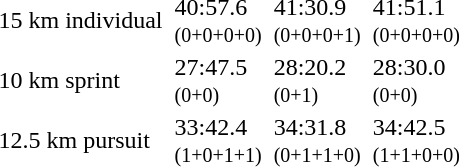<table>
<tr>
<td>15 km individual<br><em></em></td>
<td></td>
<td>40:57.6<br><small>(0+0+0+0)</small></td>
<td></td>
<td>41:30.9<br><small>(0+0+0+1)</small></td>
<td></td>
<td>41:51.1<br><small>(0+0+0+0)</small></td>
</tr>
<tr>
<td>10 km sprint<br><em></em></td>
<td></td>
<td>27:47.5<br><small>(0+0)</small></td>
<td></td>
<td>28:20.2<br><small>(0+1)</small></td>
<td></td>
<td>28:30.0<br><small>(0+0)</small></td>
</tr>
<tr>
<td>12.5 km pursuit<br><em></em></td>
<td></td>
<td>33:42.4<br><small>(1+0+1+1)</small></td>
<td></td>
<td>34:31.8<br><small>(0+1+1+0)</small></td>
<td></td>
<td>34:42.5<br><small>(1+1+0+0)</small></td>
</tr>
</table>
